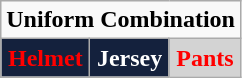<table class="wikitable"  style="display: inline-table;">
<tr>
<td align="center" Colspan="3"><strong>Uniform Combination</strong></td>
</tr>
<tr align="center">
<td style="background:#14213D; color:red"><strong>Helmet</strong></td>
<td style="background:#14213D; color:white"><strong>Jersey</strong></td>
<td style="background:lightgray; color:red"><strong>Pants</strong></td>
</tr>
</table>
